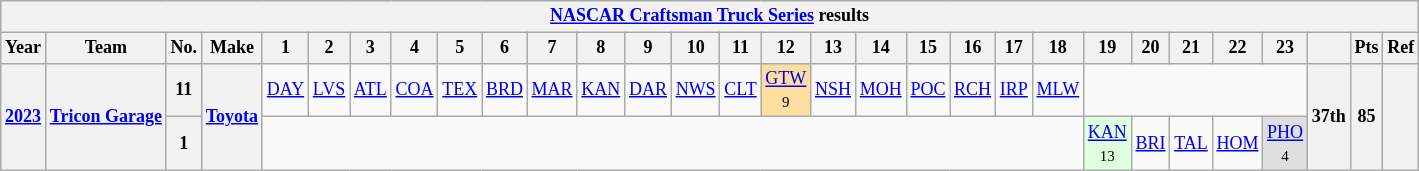<table class="wikitable" style="text-align:center; font-size:75%">
<tr>
<th colspan=30><a href='#'>NASCAR Craftsman Truck Series</a> results</th>
</tr>
<tr>
<th>Year</th>
<th>Team</th>
<th>No.</th>
<th>Make</th>
<th>1</th>
<th>2</th>
<th>3</th>
<th>4</th>
<th>5</th>
<th>6</th>
<th>7</th>
<th>8</th>
<th>9</th>
<th>10</th>
<th>11</th>
<th>12</th>
<th>13</th>
<th>14</th>
<th>15</th>
<th>16</th>
<th>17</th>
<th>18</th>
<th>19</th>
<th>20</th>
<th>21</th>
<th>22</th>
<th>23</th>
<th></th>
<th>Pts</th>
<th>Ref</th>
</tr>
<tr>
<th rowspan=2><a href='#'>2023</a></th>
<th rowspan=2><a href='#'>Tricon Garage</a></th>
<th>11</th>
<th rowspan=2><a href='#'>Toyota</a></th>
<td><a href='#'>DAY</a></td>
<td><a href='#'>LVS</a></td>
<td><a href='#'>ATL</a></td>
<td><a href='#'>COA</a></td>
<td><a href='#'>TEX</a></td>
<td><a href='#'>BRD</a></td>
<td><a href='#'>MAR</a></td>
<td><a href='#'>KAN</a></td>
<td><a href='#'>DAR</a></td>
<td><a href='#'>NWS</a></td>
<td><a href='#'>CLT</a></td>
<td style="background:#FFDF9F;"><a href='#'>GTW</a><br><small>9</small></td>
<td><a href='#'>NSH</a></td>
<td><a href='#'>MOH</a></td>
<td><a href='#'>POC</a></td>
<td><a href='#'>RCH</a></td>
<td><a href='#'>IRP</a></td>
<td><a href='#'>MLW</a></td>
<td colspan=5></td>
<th rowspan=2>37th</th>
<th rowspan=2>85</th>
<th rowspan=2></th>
</tr>
<tr>
<th>1</th>
<td colspan=18></td>
<td style="background:#DFFFDF;"><a href='#'>KAN</a><br><small>13</small></td>
<td><a href='#'>BRI</a></td>
<td><a href='#'>TAL</a></td>
<td><a href='#'>HOM</a></td>
<td style="background:#DFDFDF;"><a href='#'>PHO</a><br><small>4</small></td>
</tr>
</table>
